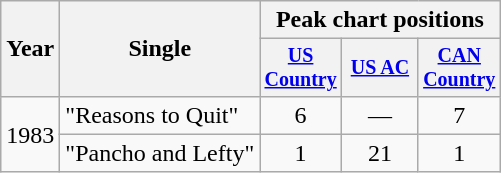<table class="wikitable" style="text-align:center;">
<tr>
<th rowspan="2">Year</th>
<th rowspan="2">Single</th>
<th colspan="3">Peak chart positions</th>
</tr>
<tr style="font-size:smaller;">
<th width="45"><a href='#'>US Country</a></th>
<th width="45"><a href='#'>US AC</a></th>
<th width="45"><a href='#'>CAN Country</a></th>
</tr>
<tr>
<td rowspan="2">1983</td>
<td align="left">"Reasons to Quit"</td>
<td>6</td>
<td>—</td>
<td>7</td>
</tr>
<tr>
<td align="left">"Pancho and Lefty"</td>
<td>1</td>
<td>21</td>
<td>1</td>
</tr>
</table>
